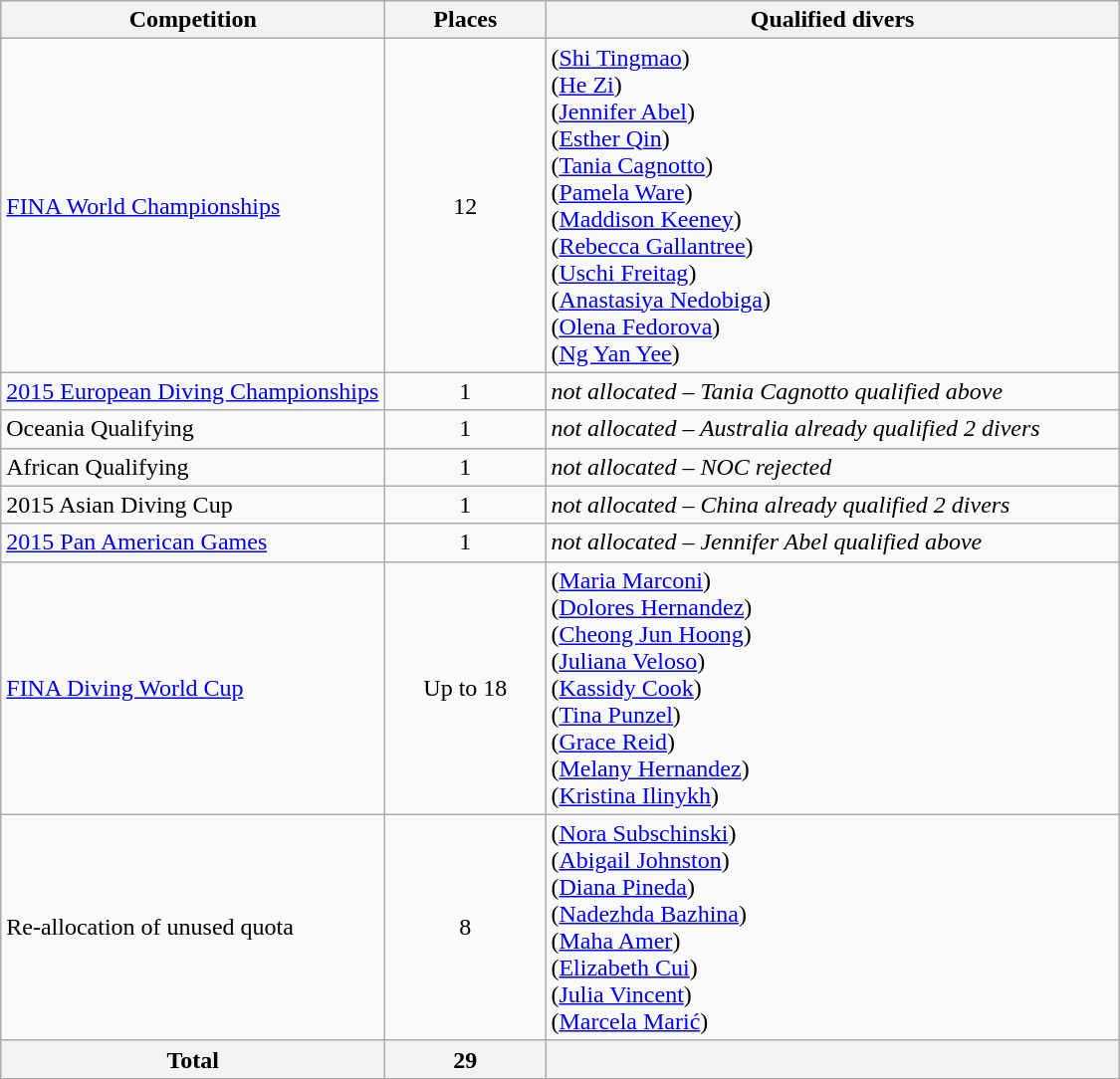<table class="wikitable" width=750>
<tr>
<th width=250>Competition</th>
<th width=100>Places</th>
<th>Qualified divers</th>
</tr>
<tr>
<td><a href='#'>FINA World Championships</a></td>
<td align=center>12</td>
<td> (<a href='#'>Shi Tingmao</a>)<br> (<a href='#'>He Zi</a>)<br> (<a href='#'>Jennifer Abel</a>)<br> (<a href='#'>Esther Qin</a>)<br> (<a href='#'>Tania Cagnotto</a>)<br> (<a href='#'>Pamela Ware</a>)<br> (<a href='#'>Maddison Keeney</a>)<br> (<a href='#'>Rebecca Gallantree</a>)<br> (<a href='#'>Uschi Freitag</a>)<br> (<a href='#'>Anastasiya Nedobiga</a>)<br> (<a href='#'>Olena Fedorova</a>)<br> (<a href='#'>Ng Yan Yee</a>)</td>
</tr>
<tr>
<td><a href='#'>2015 European Diving Championships</a></td>
<td align=center>1</td>
<td><em>not allocated – Tania Cagnotto qualified above</em></td>
</tr>
<tr>
<td>Oceania Qualifying</td>
<td align=center>1</td>
<td><em>not allocated – Australia already qualified 2 divers</em></td>
</tr>
<tr>
<td>African Qualifying</td>
<td align=center>1</td>
<td><em>not allocated –  NOC rejected</em></td>
</tr>
<tr>
<td>2015 Asian Diving Cup</td>
<td align=center>1</td>
<td><em>not allocated – China already qualified 2 divers</em></td>
</tr>
<tr>
<td><a href='#'>2015 Pan American Games</a></td>
<td align=center>1</td>
<td><em>not allocated – Jennifer Abel qualified above</em></td>
</tr>
<tr>
<td><a href='#'>FINA Diving World Cup</a></td>
<td align=center>Up to 18</td>
<td> (<a href='#'>Maria Marconi</a>)<br> (<a href='#'>Dolores Hernandez</a>)<br> (<a href='#'>Cheong Jun Hoong</a>)<br> (<a href='#'>Juliana Veloso</a>)<br> (<a href='#'>Kassidy Cook</a>)<br> (<a href='#'>Tina Punzel</a>)<br> (<a href='#'>Grace Reid</a>)<br> (<a href='#'>Melany Hernandez</a>)<br> (<a href='#'>Kristina Ilinykh</a>)</td>
</tr>
<tr>
<td>Re-allocation of unused quota</td>
<td align=center>8</td>
<td> (<a href='#'>Nora Subschinski</a>)<br> (<a href='#'>Abigail Johnston</a>)<br> (<a href='#'>Diana Pineda</a>)<br> (<a href='#'>Nadezhda Bazhina</a>)<br> (<a href='#'>Maha Amer</a>)<br> (<a href='#'>Elizabeth Cui</a>)<br> (<a href='#'>Julia Vincent</a>)<br> (<a href='#'>Marcela Marić</a>)</td>
</tr>
<tr>
<th>Total</th>
<th>29</th>
<th></th>
</tr>
</table>
